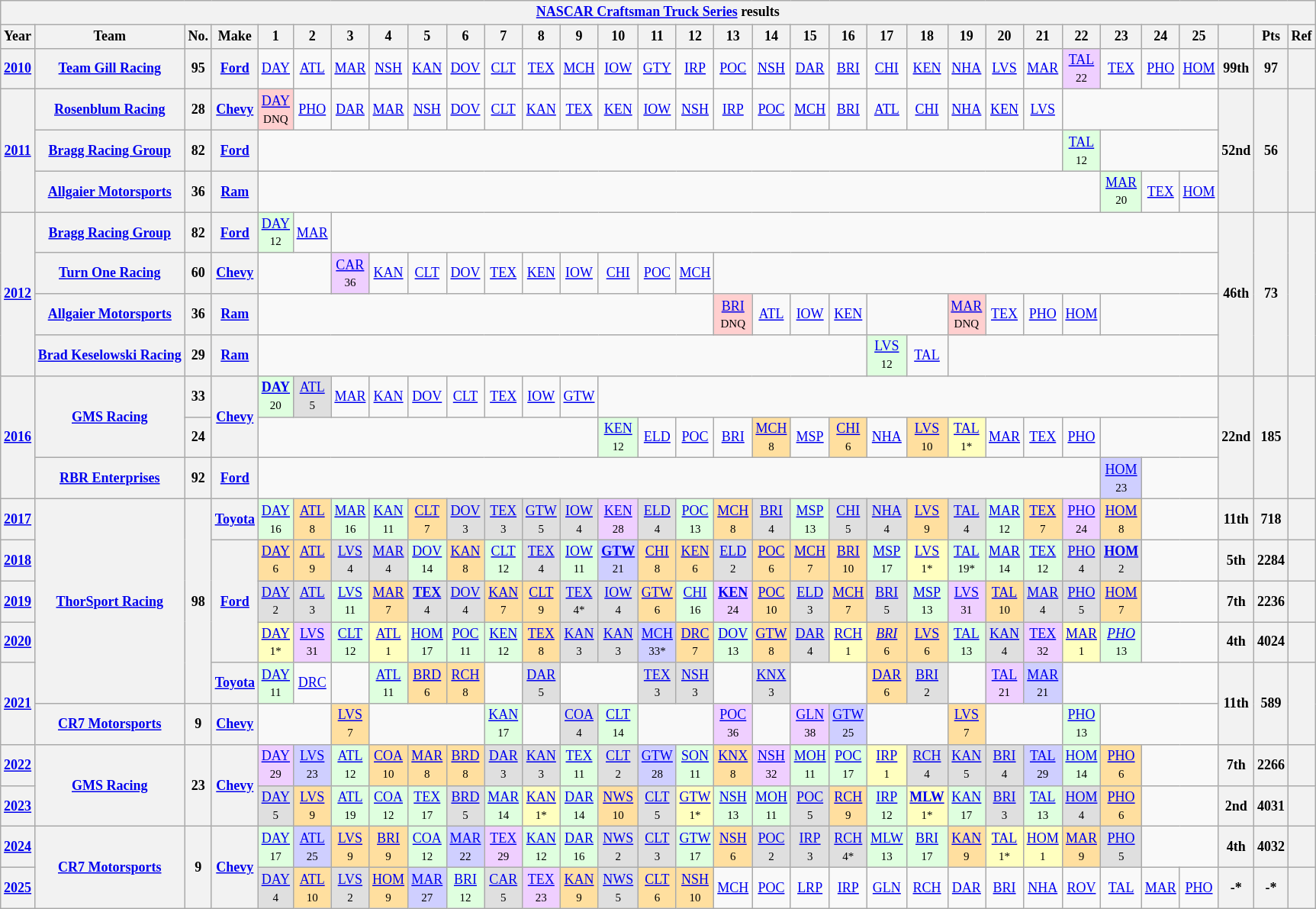<table class="wikitable" style="text-align:center; font-size:75%">
<tr>
<th colspan=32><a href='#'>NASCAR Craftsman Truck Series</a> results</th>
</tr>
<tr>
<th>Year</th>
<th>Team</th>
<th>No.</th>
<th>Make</th>
<th>1</th>
<th>2</th>
<th>3</th>
<th>4</th>
<th>5</th>
<th>6</th>
<th>7</th>
<th>8</th>
<th>9</th>
<th>10</th>
<th>11</th>
<th>12</th>
<th>13</th>
<th>14</th>
<th>15</th>
<th>16</th>
<th>17</th>
<th>18</th>
<th>19</th>
<th>20</th>
<th>21</th>
<th>22</th>
<th>23</th>
<th>24</th>
<th>25</th>
<th></th>
<th>Pts</th>
<th>Ref</th>
</tr>
<tr>
<th><a href='#'>2010</a></th>
<th><a href='#'>Team Gill Racing</a></th>
<th>95</th>
<th><a href='#'>Ford</a></th>
<td><a href='#'>DAY</a></td>
<td><a href='#'>ATL</a></td>
<td><a href='#'>MAR</a></td>
<td><a href='#'>NSH</a></td>
<td><a href='#'>KAN</a></td>
<td><a href='#'>DOV</a></td>
<td><a href='#'>CLT</a></td>
<td><a href='#'>TEX</a></td>
<td><a href='#'>MCH</a></td>
<td><a href='#'>IOW</a></td>
<td><a href='#'>GTY</a></td>
<td><a href='#'>IRP</a></td>
<td><a href='#'>POC</a></td>
<td><a href='#'>NSH</a></td>
<td><a href='#'>DAR</a></td>
<td><a href='#'>BRI</a></td>
<td><a href='#'>CHI</a></td>
<td><a href='#'>KEN</a></td>
<td><a href='#'>NHA</a></td>
<td><a href='#'>LVS</a></td>
<td><a href='#'>MAR</a></td>
<td style="background:#EFCFFF;"><a href='#'>TAL</a><br><small>22</small></td>
<td><a href='#'>TEX</a></td>
<td><a href='#'>PHO</a></td>
<td><a href='#'>HOM</a></td>
<th>99th</th>
<th>97</th>
<th></th>
</tr>
<tr>
<th rowspan=3><a href='#'>2011</a></th>
<th><a href='#'>Rosenblum Racing</a></th>
<th>28</th>
<th><a href='#'>Chevy</a></th>
<td style="background:#FFCFCF;"><a href='#'>DAY</a><br><small>DNQ</small></td>
<td><a href='#'>PHO</a></td>
<td><a href='#'>DAR</a></td>
<td><a href='#'>MAR</a></td>
<td><a href='#'>NSH</a></td>
<td><a href='#'>DOV</a></td>
<td><a href='#'>CLT</a></td>
<td><a href='#'>KAN</a></td>
<td><a href='#'>TEX</a></td>
<td><a href='#'>KEN</a></td>
<td><a href='#'>IOW</a></td>
<td><a href='#'>NSH</a></td>
<td><a href='#'>IRP</a></td>
<td><a href='#'>POC</a></td>
<td><a href='#'>MCH</a></td>
<td><a href='#'>BRI</a></td>
<td><a href='#'>ATL</a></td>
<td><a href='#'>CHI</a></td>
<td><a href='#'>NHA</a></td>
<td><a href='#'>KEN</a></td>
<td><a href='#'>LVS</a></td>
<td colspan=4></td>
<th rowspan=3>52nd</th>
<th rowspan=3>56</th>
<th rowspan=3></th>
</tr>
<tr>
<th><a href='#'>Bragg Racing Group</a></th>
<th>82</th>
<th><a href='#'>Ford</a></th>
<td colspan=21></td>
<td style="background:#DFFFDF;"><a href='#'>TAL</a><br><small>12</small></td>
<td colspan=3></td>
</tr>
<tr>
<th><a href='#'>Allgaier Motorsports</a></th>
<th>36</th>
<th><a href='#'>Ram</a></th>
<td colspan=22></td>
<td style="background:#DFFFDF;"><a href='#'>MAR</a><br><small>20</small></td>
<td><a href='#'>TEX</a></td>
<td><a href='#'>HOM</a></td>
</tr>
<tr>
<th rowspan=4><a href='#'>2012</a></th>
<th><a href='#'>Bragg Racing Group</a></th>
<th>82</th>
<th><a href='#'>Ford</a></th>
<td style="background:#DFFFDF;"><a href='#'>DAY</a><br><small>12</small></td>
<td><a href='#'>MAR</a></td>
<td colspan=23></td>
<th rowspan=4>46th</th>
<th rowspan=4>73</th>
<th rowspan=4></th>
</tr>
<tr>
<th><a href='#'>Turn One Racing</a></th>
<th>60</th>
<th><a href='#'>Chevy</a></th>
<td colspan=2></td>
<td style="background:#EFCFFF;"><a href='#'>CAR</a><br><small>36</small></td>
<td><a href='#'>KAN</a></td>
<td><a href='#'>CLT</a></td>
<td><a href='#'>DOV</a></td>
<td><a href='#'>TEX</a></td>
<td><a href='#'>KEN</a></td>
<td><a href='#'>IOW</a></td>
<td><a href='#'>CHI</a></td>
<td><a href='#'>POC</a></td>
<td><a href='#'>MCH</a></td>
<td colspan=13></td>
</tr>
<tr>
<th><a href='#'>Allgaier Motorsports</a></th>
<th>36</th>
<th><a href='#'>Ram</a></th>
<td colspan=12></td>
<td style="background:#FFCFCF;"><a href='#'>BRI</a><br><small>DNQ</small></td>
<td><a href='#'>ATL</a></td>
<td><a href='#'>IOW</a></td>
<td><a href='#'>KEN</a></td>
<td colspan=2></td>
<td style="background:#FFCFCF;"><a href='#'>MAR</a><br><small>DNQ</small></td>
<td><a href='#'>TEX</a></td>
<td><a href='#'>PHO</a></td>
<td><a href='#'>HOM</a></td>
<td colspan=3></td>
</tr>
<tr>
<th><a href='#'>Brad Keselowski Racing</a></th>
<th>29</th>
<th><a href='#'>Ram</a></th>
<td colspan=16></td>
<td style="background:#DFFFDF;"><a href='#'>LVS</a><br><small>12</small></td>
<td><a href='#'>TAL</a></td>
<td colspan=7></td>
</tr>
<tr>
<th rowspan=3><a href='#'>2016</a></th>
<th rowspan=2><a href='#'>GMS Racing</a></th>
<th>33</th>
<th rowspan=2><a href='#'>Chevy</a></th>
<td style="background:#DFFFDF;"><strong><a href='#'>DAY</a></strong><br><small>20</small></td>
<td style="background:#DFDFDF;"><a href='#'>ATL</a><br><small>5</small></td>
<td><a href='#'>MAR</a></td>
<td><a href='#'>KAN</a></td>
<td><a href='#'>DOV</a></td>
<td><a href='#'>CLT</a></td>
<td><a href='#'>TEX</a></td>
<td><a href='#'>IOW</a></td>
<td><a href='#'>GTW</a></td>
<td colspan=16></td>
<th rowspan=3>22nd</th>
<th rowspan=3>185</th>
<th rowspan=3></th>
</tr>
<tr>
<th>24</th>
<td colspan=9></td>
<td style="background:#DFFFDF;"><a href='#'>KEN</a><br><small>12</small></td>
<td><a href='#'>ELD</a></td>
<td><a href='#'>POC</a></td>
<td><a href='#'>BRI</a></td>
<td style="background:#FFDF9F;"><a href='#'>MCH</a><br><small>8</small></td>
<td><a href='#'>MSP</a></td>
<td style="background:#FFDF9F;"><a href='#'>CHI</a><br><small>6</small></td>
<td><a href='#'>NHA</a></td>
<td style="background:#FFDF9F;"><a href='#'>LVS</a><br><small>10</small></td>
<td style="background:#FFFFBF;"><a href='#'>TAL</a><br><small>1*</small></td>
<td><a href='#'>MAR</a></td>
<td><a href='#'>TEX</a></td>
<td><a href='#'>PHO</a></td>
<td colspan=3></td>
</tr>
<tr>
<th><a href='#'>RBR Enterprises</a></th>
<th>92</th>
<th><a href='#'>Ford</a></th>
<td colspan=22></td>
<td style="background:#CFCFFF;"><a href='#'>HOM</a><br><small>23</small></td>
<td colspan=2></td>
</tr>
<tr>
<th><a href='#'>2017</a></th>
<th rowspan=5><a href='#'>ThorSport Racing</a></th>
<th rowspan=5>98</th>
<th><a href='#'>Toyota</a></th>
<td style="background:#DFFFDF;"><a href='#'>DAY</a><br><small>16</small></td>
<td style="background:#FFDF9F;"><a href='#'>ATL</a><br><small>8</small></td>
<td style="background:#DFFFDF;"><a href='#'>MAR</a><br><small>16</small></td>
<td style="background:#DFFFDF;"><a href='#'>KAN</a><br><small>11</small></td>
<td style="background:#FFDF9F;"><a href='#'>CLT</a><br><small>7</small></td>
<td style="background:#DFDFDF;"><a href='#'>DOV</a><br><small>3</small></td>
<td style="background:#DFDFDF;"><a href='#'>TEX</a><br><small>3</small></td>
<td style="background:#DFDFDF;"><a href='#'>GTW</a><br><small>5</small></td>
<td style="background:#DFDFDF;"><a href='#'>IOW</a><br><small>4</small></td>
<td style="background:#EFCFFF;"><a href='#'>KEN</a><br><small>28</small></td>
<td style="background:#DFDFDF;"><a href='#'>ELD</a><br><small>4</small></td>
<td style="background:#DFFFDF;"><a href='#'>POC</a><br><small>13</small></td>
<td style="background:#FFDF9F;"><a href='#'>MCH</a><br><small>8</small></td>
<td style="background:#DFDFDF;"><a href='#'>BRI</a><br><small>4</small></td>
<td style="background:#DFFFDF;"><a href='#'>MSP</a><br><small>13</small></td>
<td style="background:#DFDFDF;"><a href='#'>CHI</a><br><small>5</small></td>
<td style="background:#DFDFDF;"><a href='#'>NHA</a><br><small>4</small></td>
<td style="background:#FFDF9F;"><a href='#'>LVS</a><br><small>9</small></td>
<td style="background:#DFDFDF;"><a href='#'>TAL</a><br><small>4</small></td>
<td style="background:#DFFFDF;"><a href='#'>MAR</a><br><small>12</small></td>
<td style="background:#FFDF9F;"><a href='#'>TEX</a><br><small>7</small></td>
<td style="background:#EFCFFF;"><a href='#'>PHO</a><br><small>24</small></td>
<td style="background:#FFDF9F;"><a href='#'>HOM</a><br><small>8</small></td>
<td colspan=2></td>
<th>11th</th>
<th>718</th>
<th></th>
</tr>
<tr>
<th><a href='#'>2018</a></th>
<th rowspan=3><a href='#'>Ford</a></th>
<td style="background:#FFDF9F;"><a href='#'>DAY</a><br><small>6</small></td>
<td style="background:#FFDF9F;"><a href='#'>ATL</a><br><small>9</small></td>
<td style="background:#DFDFDF;"><a href='#'>LVS</a><br><small>4</small></td>
<td style="background:#DFDFDF;"><a href='#'>MAR</a><br><small>4</small></td>
<td style="background:#DFFFDF;"><a href='#'>DOV</a><br><small>14</small></td>
<td style="background:#FFDF9F;"><a href='#'>KAN</a><br><small>8</small></td>
<td style="background:#DFFFDF;"><a href='#'>CLT</a><br><small>12</small></td>
<td style="background:#DFDFDF;"><a href='#'>TEX</a><br><small>4</small></td>
<td style="background:#DFFFDF;"><a href='#'>IOW</a><br><small>11</small></td>
<td style="background:#CFCFFF;"><strong><a href='#'>GTW</a></strong><br><small>21</small></td>
<td style="background:#FFDF9F;"><a href='#'>CHI</a><br><small>8</small></td>
<td style="background:#FFDF9F;"><a href='#'>KEN</a><br><small>6</small></td>
<td style="background:#DFDFDF;"><a href='#'>ELD</a><br><small>2</small></td>
<td style="background:#FFDF9F;"><a href='#'>POC</a><br><small>6</small></td>
<td style="background:#FFDF9F;"><a href='#'>MCH</a><br><small>7</small></td>
<td style="background:#FFDF9F;"><a href='#'>BRI</a><br><small>10</small></td>
<td style="background:#DFFFDF;"><a href='#'>MSP</a><br><small>17</small></td>
<td style="background:#FFFFBF;"><a href='#'>LVS</a><br><small>1*</small></td>
<td style="background:#DFFFDF;"><a href='#'>TAL</a><br><small>19*</small></td>
<td style="background:#DFFFDF;"><a href='#'>MAR</a><br><small>14</small></td>
<td style="background:#DFFFDF;"><a href='#'>TEX</a><br><small>12</small></td>
<td style="background:#DFDFDF;"><a href='#'>PHO</a><br><small>4</small></td>
<td style="background:#DFDFDF;"><strong><a href='#'>HOM</a></strong><br><small>2</small></td>
<td colspan=2></td>
<th>5th</th>
<th>2284</th>
<th></th>
</tr>
<tr>
<th><a href='#'>2019</a></th>
<td style="background:#DFDFDF;"><a href='#'>DAY</a><br><small>2</small></td>
<td style="background:#DFDFDF;"><a href='#'>ATL</a><br><small>3</small></td>
<td style="background:#DFFFDF;"><a href='#'>LVS</a><br><small>11</small></td>
<td style="background:#FFDF9F;"><a href='#'>MAR</a><br><small>7</small></td>
<td style="background:#DFDFDF;"><strong><a href='#'>TEX</a></strong><br><small>4</small></td>
<td style="background:#DFDFDF;"><a href='#'>DOV</a><br><small>4</small></td>
<td style="background:#FFDF9F;"><a href='#'>KAN</a><br><small>7</small></td>
<td style="background:#FFDF9F;"><a href='#'>CLT</a><br><small>9</small></td>
<td style="background:#DFDFDF;"><a href='#'>TEX</a><br><small>4*</small></td>
<td style="background:#DFDFDF;"><a href='#'>IOW</a><br><small>4</small></td>
<td style="background:#FFDF9F;"><a href='#'>GTW</a><br><small>6</small></td>
<td style="background:#DFFFDF;"><a href='#'>CHI</a><br><small>16</small></td>
<td style="background:#EFCFFF;"><strong><a href='#'>KEN</a></strong><br><small>24</small></td>
<td style="background:#FFDF9F;"><a href='#'>POC</a><br><small>10</small></td>
<td style="background:#DFDFDF;"><a href='#'>ELD</a><br><small>3</small></td>
<td style="background:#FFDF9F;"><a href='#'>MCH</a><br><small>7</small></td>
<td style="background:#DFDFDF;"><a href='#'>BRI</a><br><small>5</small></td>
<td style="background:#DFFFDF;"><a href='#'>MSP</a><br><small>13</small></td>
<td style="background:#EFCFFF;"><a href='#'>LVS</a><br><small>31</small></td>
<td style="background:#FFDF9F;"><a href='#'>TAL</a><br><small>10</small></td>
<td style="background:#DFDFDF;"><a href='#'>MAR</a><br><small>4</small></td>
<td style="background:#DFDFDF;"><a href='#'>PHO</a><br><small>5</small></td>
<td style="background:#FFDF9F;"><a href='#'>HOM</a><br><small>7</small></td>
<td colspan=2></td>
<th>7th</th>
<th>2236</th>
<th></th>
</tr>
<tr>
<th><a href='#'>2020</a></th>
<td style="background:#FFFFBF;"><a href='#'>DAY</a><br><small>1*</small></td>
<td style="background:#EFCFFF;"><a href='#'>LVS</a><br><small>31</small></td>
<td style="background:#DFFFDF;"><a href='#'>CLT</a><br><small>12</small></td>
<td style="background:#FFFFBF;"><a href='#'>ATL</a><br><small>1</small></td>
<td style="background:#DFFFDF;"><a href='#'>HOM</a><br><small>17</small></td>
<td style="background:#DFFFDF;"><a href='#'>POC</a><br><small>11</small></td>
<td style="background:#DFFFDF;"><a href='#'>KEN</a><br><small>12</small></td>
<td style="background:#FFDF9F;"><a href='#'>TEX</a><br><small>8</small></td>
<td style="background:#DFDFDF;"><a href='#'>KAN</a><br><small>3</small></td>
<td style="background:#DFDFDF;"><a href='#'>KAN</a><br><small>3</small></td>
<td style="background:#CFCFFF;"><a href='#'>MCH</a><br><small>33*</small></td>
<td style="background:#FFDF9F;"><a href='#'>DRC</a><br><small>7</small></td>
<td style="background:#DFFFDF;"><a href='#'>DOV</a><br><small>13</small></td>
<td style="background:#FFDF9F;"><a href='#'>GTW</a><br><small>8</small></td>
<td style="background:#DFDFDF;"><a href='#'>DAR</a><br><small>4</small></td>
<td style="background:#FFFFBF;"><a href='#'>RCH</a><br><small>1</small></td>
<td style="background:#FFDF9F;"><em><a href='#'>BRI</a></em><br><small>6</small></td>
<td style="background:#FFDF9F;"><a href='#'>LVS</a><br><small>6</small></td>
<td style="background:#DFFFDF;"><a href='#'>TAL</a><br><small>13</small></td>
<td style="background:#DFDFDF;"><a href='#'>KAN</a><br><small>4</small></td>
<td style="background:#EFCFFF;"><a href='#'>TEX</a><br><small>32</small></td>
<td style="background:#FFFFBF;"><a href='#'>MAR</a><br><small>1</small></td>
<td style="background:#DFFFDF;"><em><a href='#'>PHO</a></em><br><small>13</small></td>
<td colspan=2></td>
<th>4th</th>
<th>4024</th>
<th></th>
</tr>
<tr>
<th rowspan=2><a href='#'>2021</a></th>
<th><a href='#'>Toyota</a></th>
<td style="background:#DFFFDF;"><a href='#'>DAY</a><br><small>11</small></td>
<td><a href='#'>DRC</a></td>
<td></td>
<td style="background:#DFFFDF;"><a href='#'>ATL</a><br><small>11</small></td>
<td style="background:#FFDF9F;"><a href='#'>BRD</a><br><small>6</small></td>
<td style="background:#FFDF9F;"><a href='#'>RCH</a><br><small>8</small></td>
<td></td>
<td style="background:#DFDFDF;"><a href='#'>DAR</a><br><small>5</small></td>
<td colspan=2></td>
<td style="background:#DFDFDF;"><a href='#'>TEX</a><br><small>3</small></td>
<td style="background:#DFDFDF;"><a href='#'>NSH</a><br><small>3</small></td>
<td></td>
<td style="background:#DFDFDF;"><a href='#'>KNX</a><br><small>3</small></td>
<td colspan=2></td>
<td style="background:#FFDF9F;"><a href='#'>DAR</a><br><small>6</small></td>
<td style="background:#DFDFDF;"><a href='#'>BRI</a><br><small>2</small></td>
<td></td>
<td style="background:#EFCFFF;"><a href='#'>TAL</a><br><small>21</small></td>
<td style="background:#CFCFFF;"><a href='#'>MAR</a><br><small>21</small></td>
<td colspan=4></td>
<th rowspan=2>11th</th>
<th rowspan=2>589</th>
<th rowspan=2></th>
</tr>
<tr>
<th><a href='#'>CR7 Motorsports</a></th>
<th>9</th>
<th><a href='#'>Chevy</a></th>
<td colspan=2></td>
<td style="background:#FFDF9F;"><a href='#'>LVS</a><br><small>7</small></td>
<td colspan=3></td>
<td style="background:#DFFFDF;"><a href='#'>KAN</a><br><small>17</small></td>
<td></td>
<td style="background:#DFDFDF;"><a href='#'>COA</a><br><small>4</small></td>
<td style="background:#DFFFDF;"><a href='#'>CLT</a><br><small>14</small></td>
<td colspan=2></td>
<td style="background:#EFCFFF;"><a href='#'>POC</a><br><small>36</small></td>
<td></td>
<td style="background:#EFCFFF;"><a href='#'>GLN</a><br><small>38</small></td>
<td style="background:#CFCFFF;"><a href='#'>GTW</a><br><small>25</small></td>
<td colspan=2></td>
<td style="background:#FFDF9F;"><a href='#'>LVS</a><br><small>7</small></td>
<td colspan=2></td>
<td style="background:#DFFFDF;"><a href='#'>PHO</a><br><small>13</small></td>
<td colspan=3></td>
</tr>
<tr>
<th><a href='#'>2022</a></th>
<th rowspan=2><a href='#'>GMS Racing</a></th>
<th rowspan=2>23</th>
<th rowspan=2><a href='#'>Chevy</a></th>
<td style="background:#EFCFFF;"><a href='#'>DAY</a><br><small>29</small></td>
<td style="background:#CFCFFF;"><a href='#'>LVS</a><br><small>23</small></td>
<td style="background:#DFFFDF;"><a href='#'>ATL</a><br><small>12</small></td>
<td style="background:#FFDF9F;"><a href='#'>COA</a><br><small>10</small></td>
<td style="background:#FFDF9F;"><a href='#'>MAR</a><br><small>8</small></td>
<td style="background:#FFDF9F;"><a href='#'>BRD</a><br><small>8</small></td>
<td style="background:#DFDFDF;"><a href='#'>DAR</a><br><small>3</small></td>
<td style="background:#DFDFDF;"><a href='#'>KAN</a><br><small>3</small></td>
<td style="background:#DFFFDF;"><a href='#'>TEX</a><br><small>11</small></td>
<td style="background:#DFDFDF;"><a href='#'>CLT</a><br><small>2</small></td>
<td style="background:#CFCFFF;"><a href='#'>GTW</a><br><small>28</small></td>
<td style="background:#DFFFDF;"><a href='#'>SON</a><br><small>11</small></td>
<td style="background:#FFDF9F;"><a href='#'>KNX</a><br><small>8</small></td>
<td style="background:#EFCFFF;"><a href='#'>NSH</a><br><small>32</small></td>
<td style="background:#DFFFDF;"><a href='#'>MOH</a><br><small>11</small></td>
<td style="background:#DFFFDF;"><a href='#'>POC</a><br><small>17</small></td>
<td style="background:#FFFFBF;"><a href='#'>IRP</a><br><small>1</small></td>
<td style="background:#DFDFDF;"><a href='#'>RCH</a><br><small>4</small></td>
<td style="background:#DFDFDF;"><a href='#'>KAN</a><br><small>5</small></td>
<td style="background:#DFDFDF;"><a href='#'>BRI</a><br><small>4</small></td>
<td style="background:#CFCFFF;"><a href='#'>TAL</a><br><small>29</small></td>
<td style="background:#DFFFDF;"><a href='#'>HOM</a><br><small>14</small></td>
<td style="background:#FFDF9F;"><a href='#'>PHO</a><br><small>6</small></td>
<td colspan=2></td>
<th>7th</th>
<th>2266</th>
<th></th>
</tr>
<tr>
<th><a href='#'>2023</a></th>
<td style="background:#DFDFDF;"><a href='#'>DAY</a><br><small>5</small></td>
<td style="background:#FFDF9F;"><a href='#'>LVS</a><br><small>9</small></td>
<td style="background:#DFFFDF;"><a href='#'>ATL</a><br><small>19</small></td>
<td style="background:#DFFFDF;"><a href='#'>COA</a><br><small>12</small></td>
<td style="background:#DFFFDF;"><a href='#'>TEX</a><br><small>17</small></td>
<td style="background:#DFDFDF;"><a href='#'>BRD</a><br><small>5</small></td>
<td style="background:#DFFFDF;"><a href='#'>MAR</a><br><small>14</small></td>
<td style="background:#FFFFBF;"><a href='#'>KAN</a><br><small>1*</small></td>
<td style="background:#DFFFDF;"><a href='#'>DAR</a><br><small>14</small></td>
<td style="background:#FFDF9F;"><a href='#'>NWS</a><br><small>10</small></td>
<td style="background:#DFDFDF;"><a href='#'>CLT</a><br><small>5</small></td>
<td style="background:#FFFFBF;"><a href='#'>GTW</a><br><small>1*</small></td>
<td style="background:#DFFFDF;"><a href='#'>NSH</a><br><small>13</small></td>
<td style="background:#DFFFDF;"><a href='#'>MOH</a><br><small>11</small></td>
<td style="background:#DFDFDF;"><a href='#'>POC</a><br><small>5</small></td>
<td style="background:#FFDF9F;"><a href='#'>RCH</a><br><small>9</small></td>
<td style="background:#DFFFDF;"><a href='#'>IRP</a><br><small>12</small></td>
<td style="background:#FFFFBF;"><strong><a href='#'>MLW</a></strong><br><small>1*</small></td>
<td style="background:#DFFFDF;"><a href='#'>KAN</a><br><small>17</small></td>
<td style="background:#DFDFDF;"><a href='#'>BRI</a><br><small>3</small></td>
<td style="background:#DFFFDF;"><a href='#'>TAL</a><br><small>13</small></td>
<td style="background:#DFDFDF;"><a href='#'>HOM</a><br><small>4</small></td>
<td style="background:#FFDF9F;"><a href='#'>PHO</a><br><small>6</small></td>
<td colspan=2></td>
<th>2nd</th>
<th>4031</th>
<th></th>
</tr>
<tr>
<th><a href='#'>2024</a></th>
<th rowspan=2><a href='#'>CR7 Motorsports</a></th>
<th rowspan=2>9</th>
<th rowspan=2><a href='#'>Chevy</a></th>
<td style="background:#DFFFDF;"><a href='#'>DAY</a><br><small>17</small></td>
<td style="background:#CFCFFF;"><a href='#'>ATL</a><br><small>25</small></td>
<td style="background:#FFDF9F;"><a href='#'>LVS</a><br><small>9</small></td>
<td style="background:#FFDF9F;"><a href='#'>BRI</a><br><small>9</small></td>
<td style="background:#DFFFDF;"><a href='#'>COA</a><br><small>12</small></td>
<td style="background:#CFCFFF;"><a href='#'>MAR</a><br><small>22</small></td>
<td style="background:#EFCFFF;"><a href='#'>TEX</a><br><small>29</small></td>
<td style="background:#DFFFDF;"><a href='#'>KAN</a><br><small>12</small></td>
<td style="background:#DFFFDF;"><a href='#'>DAR</a><br><small>16</small></td>
<td style="background:#DFDFDF;"><a href='#'>NWS</a><br><small>2</small></td>
<td style="background:#DFDFDF;"><a href='#'>CLT</a><br><small>3</small></td>
<td style="background:#DFFFDF;"><a href='#'>GTW</a><br><small>17</small></td>
<td style="background:#FFDF9F;"><a href='#'>NSH</a><br><small>6</small></td>
<td style="background:#DFDFDF;"><a href='#'>POC</a><br><small>2</small></td>
<td style="background:#DFDFDF;"><a href='#'>IRP</a><br><small>3</small></td>
<td style="background:#DFDFDF;"><a href='#'>RCH</a><br><small>4*</small></td>
<td style="background:#DFFFDF;"><a href='#'>MLW</a><br><small>13</small></td>
<td style="background:#DFFFDF;"><a href='#'>BRI</a><br><small>17</small></td>
<td style="background:#FFDF9F;"><a href='#'>KAN</a><br><small>9</small></td>
<td style="background:#FFFFBF;"><a href='#'>TAL</a><br><small>1*</small></td>
<td style="background:#FFFFBF;"><a href='#'>HOM</a><br><small>1</small></td>
<td style="background:#FFDF9F;"><a href='#'>MAR</a><br><small>9</small></td>
<td style="background:#DFDFDF;"><a href='#'>PHO</a><br><small>5</small></td>
<td colspan=2></td>
<th>4th</th>
<th>4032</th>
<th></th>
</tr>
<tr>
<th><a href='#'>2025</a></th>
<td style="background:#DFDFDF;"><a href='#'>DAY</a><br><small>4</small></td>
<td style="background:#FFDF9F;"><a href='#'>ATL</a><br><small>10</small></td>
<td style="background:#DFDFDF;"><a href='#'>LVS</a><br><small>2</small></td>
<td style="background:#FFDF9F;"><a href='#'>HOM</a><br><small>9</small></td>
<td style="background:#CFCFFF;"><a href='#'>MAR</a><br><small>27</small></td>
<td style="background:#DFFFDF;"><a href='#'>BRI</a><br><small>12</small></td>
<td style="background:#DFDFDF;"><a href='#'>CAR</a><br><small>5</small></td>
<td style="background:#EFCFFF;"><a href='#'>TEX</a><br><small>23</small></td>
<td style="background:#FFDF9F;"><a href='#'>KAN</a><br><small>9</small></td>
<td style="background:#DFDFDF;"><a href='#'>NWS</a><br><small>5</small></td>
<td style="background:#FFDF9F;"><a href='#'>CLT</a><br><small>6</small></td>
<td style="background:#FFDF9F;"><a href='#'>NSH</a><br><small>10</small></td>
<td style="background:#;"><a href='#'>MCH</a><br><small></small></td>
<td><a href='#'>POC</a></td>
<td><a href='#'>LRP</a></td>
<td><a href='#'>IRP</a></td>
<td><a href='#'>GLN</a></td>
<td><a href='#'>RCH</a></td>
<td><a href='#'>DAR</a></td>
<td><a href='#'>BRI</a></td>
<td><a href='#'>NHA</a></td>
<td><a href='#'>ROV</a></td>
<td><a href='#'>TAL</a></td>
<td><a href='#'>MAR</a></td>
<td><a href='#'>PHO</a></td>
<th>-*</th>
<th>-*</th>
<th></th>
</tr>
</table>
